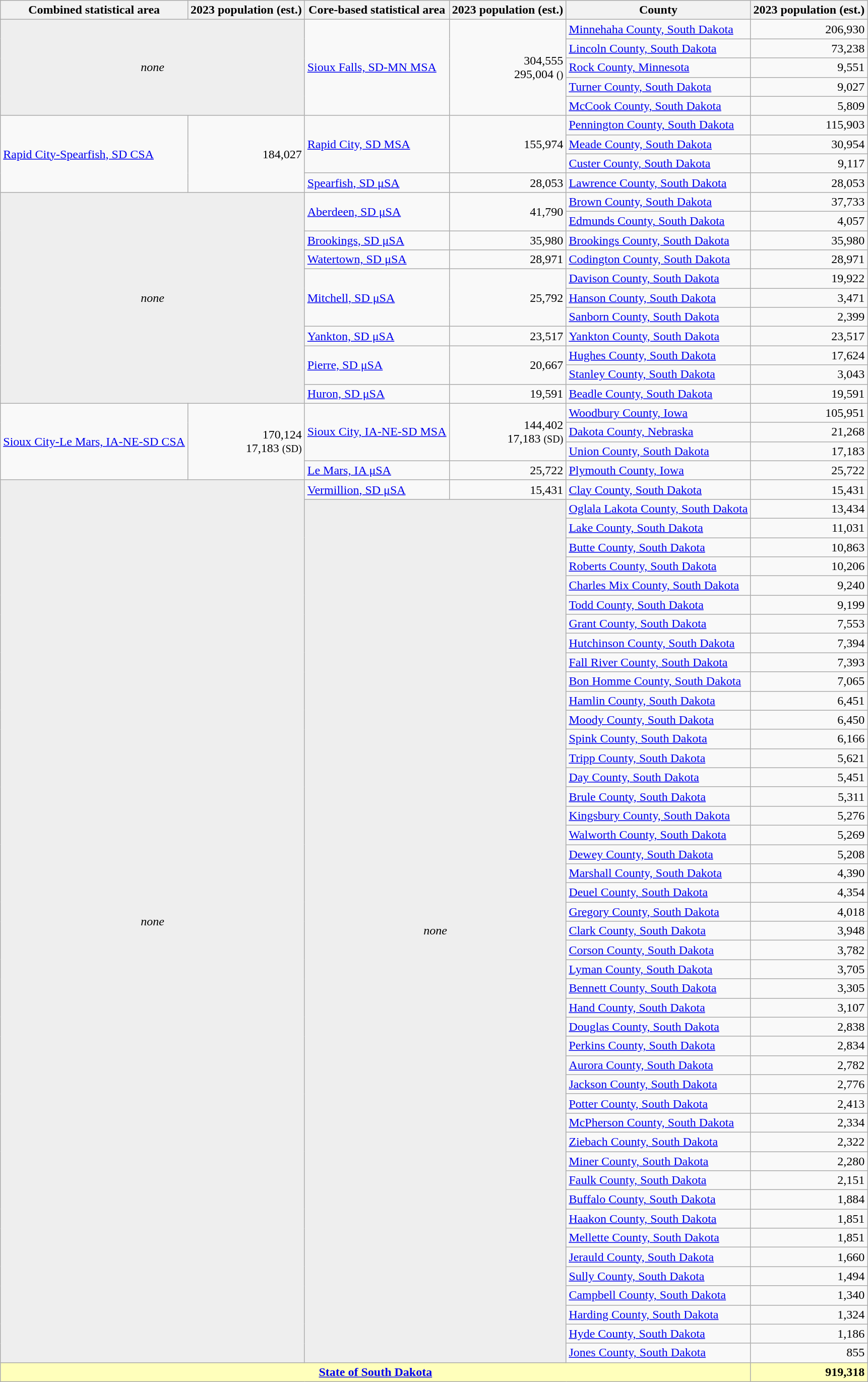<table class=wikitable>
<tr>
<th>Combined statistical area</th>
<th>2023 population (est.)</th>
<th>Core-based statistical area</th>
<th>2023 population (est.)</th>
<th>County</th>
<th>2023 population (est.)</th>
</tr>
<tr>
<td rowspan=5 colspan=2 align=center bgcolor=#EEEEEE><em>none</em></td>
<td rowspan=5><a href='#'><span>Sioux Falls, SD-MN MSA</span></a></td>
<td rowspan=5 align=right><span>304,555</span><br>295,004 <small>()</small></td>
<td><a href='#'>Minnehaha County, South Dakota</a></td>
<td align=right>206,930</td>
</tr>
<tr>
<td><a href='#'>Lincoln County, South Dakota</a></td>
<td align=right>73,238</td>
</tr>
<tr>
<td><a href='#'><span>Rock County, Minnesota</span></a></td>
<td align=right><span>9,551</span></td>
</tr>
<tr>
<td><a href='#'>Turner County, South Dakota</a></td>
<td align=right>9,027</td>
</tr>
<tr>
<td><a href='#'>McCook County, South Dakota</a></td>
<td align=right>5,809</td>
</tr>
<tr>
<td rowspan=4><a href='#'>Rapid City-Spearfish, SD CSA</a></td>
<td rowspan=4 align=right>184,027</td>
<td rowspan=3><a href='#'>Rapid City, SD MSA</a></td>
<td rowspan=3 align=right>155,974</td>
<td><a href='#'>Pennington County, South Dakota</a></td>
<td align=right>115,903</td>
</tr>
<tr>
<td><a href='#'>Meade County, South Dakota</a></td>
<td align=right>30,954</td>
</tr>
<tr>
<td><a href='#'>Custer County, South Dakota</a></td>
<td align=right>9,117</td>
</tr>
<tr>
<td rowspan=1><a href='#'>Spearfish, SD μSA</a></td>
<td rowspan=1 align=right>28,053</td>
<td><a href='#'>Lawrence County, South Dakota</a></td>
<td align=right>28,053</td>
</tr>
<tr>
<td rowspan=11 colspan=2 align=center bgcolor=#EEEEEE><em>none</em></td>
<td rowspan=2><a href='#'>Aberdeen, SD μSA</a></td>
<td rowspan=2 align=right>41,790</td>
<td><a href='#'>Brown County, South Dakota</a></td>
<td align=right>37,733</td>
</tr>
<tr>
<td><a href='#'>Edmunds County, South Dakota</a></td>
<td align=right>4,057</td>
</tr>
<tr>
<td rowspan=1><a href='#'>Brookings, SD μSA</a></td>
<td rowspan=1 align=right>35,980</td>
<td><a href='#'>Brookings County, South Dakota</a></td>
<td align=right>35,980</td>
</tr>
<tr>
<td><a href='#'>Watertown, SD μSA</a></td>
<td align=right>28,971</td>
<td><a href='#'>Codington County, South Dakota</a></td>
<td align=right>28,971</td>
</tr>
<tr>
<td rowspan=3><a href='#'>Mitchell, SD μSA</a></td>
<td rowspan=3 align=right>25,792</td>
<td><a href='#'>Davison County, South Dakota</a></td>
<td align=right>19,922</td>
</tr>
<tr>
<td><a href='#'>Hanson County, South Dakota</a></td>
<td align=right>3,471</td>
</tr>
<tr>
<td><a href='#'>Sanborn County, South Dakota</a></td>
<td align=right>2,399</td>
</tr>
<tr>
<td rowspan=1><a href='#'>Yankton, SD μSA</a></td>
<td rowspan=1 align=right>23,517</td>
<td><a href='#'>Yankton County, South Dakota</a></td>
<td align=right>23,517</td>
</tr>
<tr>
<td rowspan=2><a href='#'>Pierre, SD μSA</a></td>
<td rowspan=2 align=right>20,667</td>
<td><a href='#'>Hughes County, South Dakota</a></td>
<td align=right>17,624</td>
</tr>
<tr>
<td><a href='#'>Stanley County, South Dakota</a></td>
<td align=right>3,043</td>
</tr>
<tr>
<td><a href='#'>Huron, SD μSA</a></td>
<td align=right>19,591</td>
<td><a href='#'>Beadle County, South Dakota</a></td>
<td align=right>19,591</td>
</tr>
<tr>
<td rowspan=4><a href='#'><span>Sioux City-Le Mars, IA-NE-SD CSA</span></a></td>
<td rowspan=4 align=right><span>170,124</span><br>17,183 <small>(SD)</small></td>
<td rowspan=3><a href='#'><span>Sioux City, IA-NE-SD MSA</span></a></td>
<td rowspan=3 align=right><span>144,402</span><br>17,183 <small>(SD)</small></td>
<td><a href='#'><span>Woodbury County, Iowa</span></a></td>
<td align=right><span>105,951</span></td>
</tr>
<tr>
<td><a href='#'><span>Dakota County, Nebraska</span></a></td>
<td align=right><span>21,268</span></td>
</tr>
<tr>
<td><a href='#'>Union County, South Dakota</a></td>
<td align=right>17,183</td>
</tr>
<tr>
<td rowspan=1><a href='#'><span>Le Mars, IA μSA</span></a></td>
<td rowspan=1 align=right><span>25,722</span></td>
<td><a href='#'><span>Plymouth County, Iowa</span></a></td>
<td align=right><span>25,722</span></td>
</tr>
<tr>
<td rowspan=46 colspan=2 align=center bgcolor=#EEEEEE><em>none</em></td>
<td rowspan=1><a href='#'>Vermillion, SD μSA</a></td>
<td rowspan=1 align=right>15,431</td>
<td><a href='#'>Clay County, South Dakota</a></td>
<td align=right>15,431</td>
</tr>
<tr>
<td rowspan=45 colspan=2 align=center bgcolor=#EEEEEE><em>none</em></td>
<td><a href='#'>Oglala Lakota County, South Dakota</a></td>
<td align=right>13,434</td>
</tr>
<tr>
<td><a href='#'>Lake County, South Dakota</a></td>
<td align=right>11,031</td>
</tr>
<tr>
<td><a href='#'>Butte County, South Dakota</a></td>
<td align=right>10,863</td>
</tr>
<tr>
<td><a href='#'>Roberts County, South Dakota</a></td>
<td align=right>10,206</td>
</tr>
<tr>
<td><a href='#'>Charles Mix County, South Dakota</a></td>
<td align=right>9,240</td>
</tr>
<tr>
<td><a href='#'>Todd County, South Dakota</a></td>
<td align=right>9,199</td>
</tr>
<tr>
<td><a href='#'>Grant County, South Dakota</a></td>
<td align=right>7,553</td>
</tr>
<tr>
<td><a href='#'>Hutchinson County, South Dakota</a></td>
<td align=right>7,394</td>
</tr>
<tr>
<td><a href='#'>Fall River County, South Dakota</a></td>
<td align=right>7,393</td>
</tr>
<tr>
<td><a href='#'>Bon Homme County, South Dakota</a></td>
<td align=right>7,065</td>
</tr>
<tr>
<td><a href='#'>Hamlin County, South Dakota</a></td>
<td align=right>6,451</td>
</tr>
<tr>
<td><a href='#'>Moody County, South Dakota</a></td>
<td align=right>6,450</td>
</tr>
<tr>
<td><a href='#'>Spink County, South Dakota</a></td>
<td align=right>6,166</td>
</tr>
<tr>
<td><a href='#'>Tripp County, South Dakota</a></td>
<td align=right>5,621</td>
</tr>
<tr>
<td><a href='#'>Day County, South Dakota</a></td>
<td align=right>5,451</td>
</tr>
<tr>
<td><a href='#'>Brule County, South Dakota</a></td>
<td align=right>5,311</td>
</tr>
<tr>
<td><a href='#'>Kingsbury County, South Dakota</a></td>
<td align=right>5,276</td>
</tr>
<tr>
<td><a href='#'>Walworth County, South Dakota</a></td>
<td align=right>5,269</td>
</tr>
<tr>
<td><a href='#'>Dewey County, South Dakota</a></td>
<td align=right>5,208</td>
</tr>
<tr>
<td><a href='#'>Marshall County, South Dakota</a></td>
<td align=right>4,390</td>
</tr>
<tr>
<td><a href='#'>Deuel County, South Dakota</a></td>
<td align=right>4,354</td>
</tr>
<tr>
<td><a href='#'>Gregory County, South Dakota</a></td>
<td align=right>4,018</td>
</tr>
<tr>
<td><a href='#'>Clark County, South Dakota</a></td>
<td align=right>3,948</td>
</tr>
<tr>
<td><a href='#'>Corson County, South Dakota</a></td>
<td align=right>3,782</td>
</tr>
<tr>
<td><a href='#'>Lyman County, South Dakota</a></td>
<td align=right>3,705</td>
</tr>
<tr>
<td><a href='#'>Bennett County, South Dakota</a></td>
<td align=right>3,305</td>
</tr>
<tr>
<td><a href='#'>Hand County, South Dakota</a></td>
<td align=right>3,107</td>
</tr>
<tr>
<td><a href='#'>Douglas County, South Dakota</a></td>
<td align=right>2,838</td>
</tr>
<tr>
<td><a href='#'>Perkins County, South Dakota</a></td>
<td align=right>2,834</td>
</tr>
<tr>
<td><a href='#'>Aurora County, South Dakota</a></td>
<td align=right>2,782</td>
</tr>
<tr>
<td><a href='#'>Jackson County, South Dakota</a></td>
<td align=right>2,776</td>
</tr>
<tr>
<td><a href='#'>Potter County, South Dakota</a></td>
<td align=right>2,413</td>
</tr>
<tr>
<td><a href='#'>McPherson County, South Dakota</a></td>
<td align=right>2,334</td>
</tr>
<tr>
<td><a href='#'>Ziebach County, South Dakota</a></td>
<td align=right>2,322</td>
</tr>
<tr>
<td><a href='#'>Miner County, South Dakota</a></td>
<td align=right>2,280</td>
</tr>
<tr>
<td><a href='#'>Faulk County, South Dakota</a></td>
<td align=right>2,151</td>
</tr>
<tr>
<td><a href='#'>Buffalo County, South Dakota</a></td>
<td align=right>1,884</td>
</tr>
<tr>
<td><a href='#'>Haakon County, South Dakota</a></td>
<td align=right>1,851</td>
</tr>
<tr>
<td><a href='#'>Mellette County, South Dakota</a></td>
<td align=right>1,851</td>
</tr>
<tr>
<td><a href='#'>Jerauld County, South Dakota</a></td>
<td align=right>1,660</td>
</tr>
<tr>
<td><a href='#'>Sully County, South Dakota</a></td>
<td align=right>1,494</td>
</tr>
<tr>
<td><a href='#'>Campbell County, South Dakota</a></td>
<td align=right>1,340</td>
</tr>
<tr>
<td><a href='#'>Harding County, South Dakota</a></td>
<td align=right>1,324</td>
</tr>
<tr>
<td><a href='#'>Hyde County, South Dakota</a></td>
<td align=right>1,186</td>
</tr>
<tr>
<td><a href='#'>Jones County, South Dakota</a></td>
<td align=right>855</td>
</tr>
<tr style="font-weight:bold;" bgcolor=#FFFFBB>
<td colspan=5 align=center><a href='#'>State of South Dakota</a></td>
<td align=right>919,318</td>
</tr>
</table>
